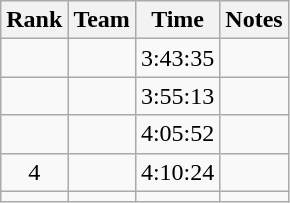<table class="wikitable sortable" style="text-align:center">
<tr>
<th>Rank</th>
<th>Team</th>
<th>Time</th>
<th>Notes</th>
</tr>
<tr>
<td></td>
<td align=left></td>
<td>3:43:35</td>
<td></td>
</tr>
<tr>
<td></td>
<td align=left></td>
<td>3:55:13</td>
<td></td>
</tr>
<tr>
<td></td>
<td align=left></td>
<td>4:05:52</td>
<td></td>
</tr>
<tr>
<td>4</td>
<td align=left></td>
<td>4:10:24</td>
<td></td>
</tr>
<tr>
<td></td>
<td align=left></td>
<td></td>
<td></td>
</tr>
</table>
